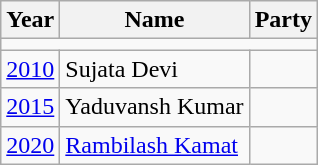<table class="wikitable sortable">
<tr>
<th>Year</th>
<th>Name</th>
<th colspan="2">Party</th>
</tr>
<tr>
<td colspan="4"></td>
</tr>
<tr>
<td><a href='#'>2010</a></td>
<td>Sujata Devi</td>
<td></td>
</tr>
<tr>
<td><a href='#'>2015</a></td>
<td>Yaduvansh Kumar</td>
<td></td>
</tr>
<tr>
<td><a href='#'>2020</a></td>
<td><a href='#'>Rambilash Kamat</a></td>
<td></td>
</tr>
</table>
